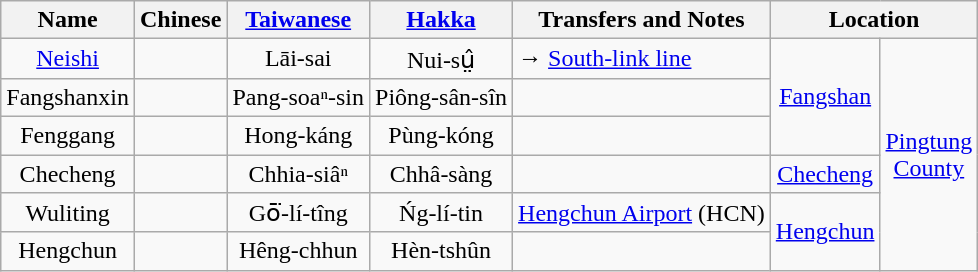<table class=wikitable style="text-align:center">
<tr>
<th>Name</th>
<th>Chinese</th>
<th><a href='#'>Taiwanese</a></th>
<th><a href='#'>Hakka</a></th>
<th>Transfers and Notes</th>
<th colspan=2>Location</th>
</tr>
<tr>
<td><a href='#'>Neishi</a></td>
<td></td>
<td>Lāi-sai</td>
<td>Nui-sṳ̂</td>
<td align=left>→  <a href='#'>South-link line</a></td>
<td rowspan=3><a href='#'>Fangshan</a></td>
<td rowspan=6><a href='#'>Pingtung<br>County</a></td>
</tr>
<tr>
<td>Fangshanxin</td>
<td></td>
<td>Pang-soaⁿ-sin</td>
<td>Piông-sân-sîn</td>
<td align=center></td>
</tr>
<tr>
<td>Fenggang</td>
<td></td>
<td>Hong-káng</td>
<td>Pùng-kóng</td>
<td align=center></td>
</tr>
<tr>
<td>Checheng</td>
<td></td>
<td>Chhia-siâⁿ</td>
<td>Chhâ-sàng</td>
<td align=center></td>
<td><a href='#'>Checheng</a></td>
</tr>
<tr>
<td>Wuliting</td>
<td></td>
<td>Gō͘-lí-tîng</td>
<td>Ńg-lí-tin</td>
<td align=center> <a href='#'>Hengchun Airport</a> (HCN)</td>
<td rowspan=2><a href='#'>Hengchun</a></td>
</tr>
<tr>
<td>Hengchun</td>
<td></td>
<td>Hêng-chhun</td>
<td>Hèn-tshûn</td>
<td align=center></td>
</tr>
</table>
